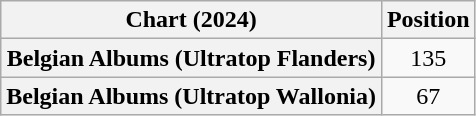<table class="wikitable sortable plainrowheaders" style="text-align:center">
<tr>
<th scope="col">Chart (2024)</th>
<th scope="col">Position</th>
</tr>
<tr>
<th scope="row">Belgian Albums (Ultratop Flanders)</th>
<td>135</td>
</tr>
<tr>
<th scope="row">Belgian Albums (Ultratop Wallonia)</th>
<td>67</td>
</tr>
</table>
